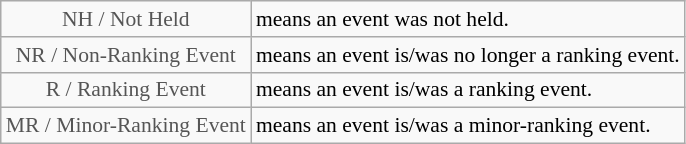<table class="wikitable" style="font-size:90%">
<tr>
<td style="text-align:center; color:#555555;" colspan="4">NH / Not Held</td>
<td>means an event was not held.</td>
</tr>
<tr>
<td style="text-align:center; color:#555555;" colspan="4">NR / Non-Ranking Event</td>
<td>means an event is/was no longer a ranking event.</td>
</tr>
<tr>
<td style="text-align:center; color:#555555;" colspan="4">R / Ranking Event</td>
<td>means an event is/was a ranking event.</td>
</tr>
<tr>
<td style="text-align:center; color:#555555;" colspan="4">MR / Minor-Ranking Event</td>
<td>means an event is/was a minor-ranking event.</td>
</tr>
</table>
